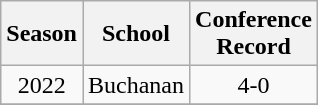<table class="wikitable sortable" style="text-align:center">
<tr>
<th>Season</th>
<th>School</th>
<th>Conference<br>Record</th>
</tr>
<tr>
<td>2022</td>
<td>Buchanan</td>
<td>4-0</td>
</tr>
<tr>
</tr>
</table>
